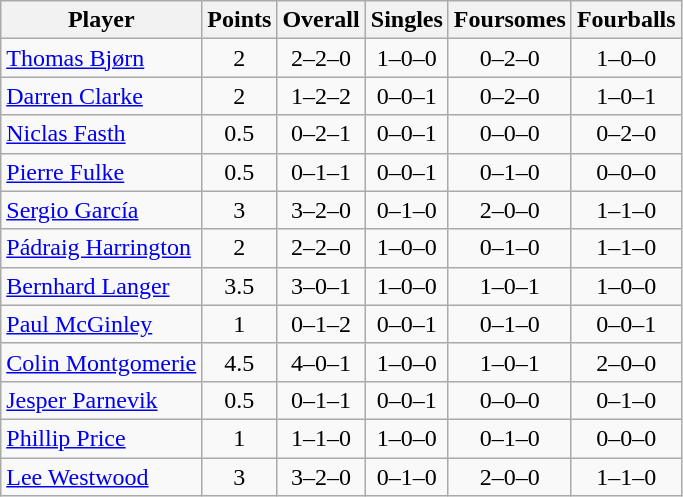<table class="wikitable sortable" style="text-align:center">
<tr>
<th>Player</th>
<th>Points</th>
<th>Overall</th>
<th>Singles</th>
<th>Foursomes</th>
<th>Fourballs</th>
</tr>
<tr>
<td align=left><a href='#'>Thomas Bjørn</a></td>
<td>2</td>
<td>2–2–0</td>
<td>1–0–0</td>
<td>0–2–0</td>
<td>1–0–0</td>
</tr>
<tr>
<td align=left><a href='#'>Darren Clarke</a></td>
<td>2</td>
<td>1–2–2</td>
<td>0–0–1</td>
<td>0–2–0</td>
<td>1–0–1</td>
</tr>
<tr>
<td align=left><a href='#'>Niclas Fasth</a></td>
<td>0.5</td>
<td>0–2–1</td>
<td>0–0–1</td>
<td>0–0–0</td>
<td>0–2–0</td>
</tr>
<tr>
<td align=left><a href='#'>Pierre Fulke</a></td>
<td>0.5</td>
<td>0–1–1</td>
<td>0–0–1</td>
<td>0–1–0</td>
<td>0–0–0</td>
</tr>
<tr>
<td align=left><a href='#'>Sergio García</a></td>
<td>3</td>
<td>3–2–0</td>
<td>0–1–0</td>
<td>2–0–0</td>
<td>1–1–0</td>
</tr>
<tr>
<td align=left><a href='#'>Pádraig Harrington</a></td>
<td>2</td>
<td>2–2–0</td>
<td>1–0–0</td>
<td>0–1–0</td>
<td>1–1–0</td>
</tr>
<tr>
<td align=left><a href='#'>Bernhard Langer</a></td>
<td>3.5</td>
<td>3–0–1</td>
<td>1–0–0</td>
<td>1–0–1</td>
<td>1–0–0</td>
</tr>
<tr>
<td align=left><a href='#'>Paul McGinley</a></td>
<td>1</td>
<td>0–1–2</td>
<td>0–0–1</td>
<td>0–1–0</td>
<td>0–0–1</td>
</tr>
<tr>
<td align=left><a href='#'>Colin Montgomerie</a></td>
<td>4.5</td>
<td>4–0–1</td>
<td>1–0–0</td>
<td>1–0–1</td>
<td>2–0–0</td>
</tr>
<tr>
<td align=left><a href='#'>Jesper Parnevik</a></td>
<td>0.5</td>
<td>0–1–1</td>
<td>0–0–1</td>
<td>0–0–0</td>
<td>0–1–0</td>
</tr>
<tr>
<td align=left><a href='#'>Phillip Price</a></td>
<td>1</td>
<td>1–1–0</td>
<td>1–0–0</td>
<td>0–1–0</td>
<td>0–0–0</td>
</tr>
<tr>
<td align=left><a href='#'>Lee Westwood</a></td>
<td>3</td>
<td>3–2–0</td>
<td>0–1–0</td>
<td>2–0–0</td>
<td>1–1–0</td>
</tr>
</table>
